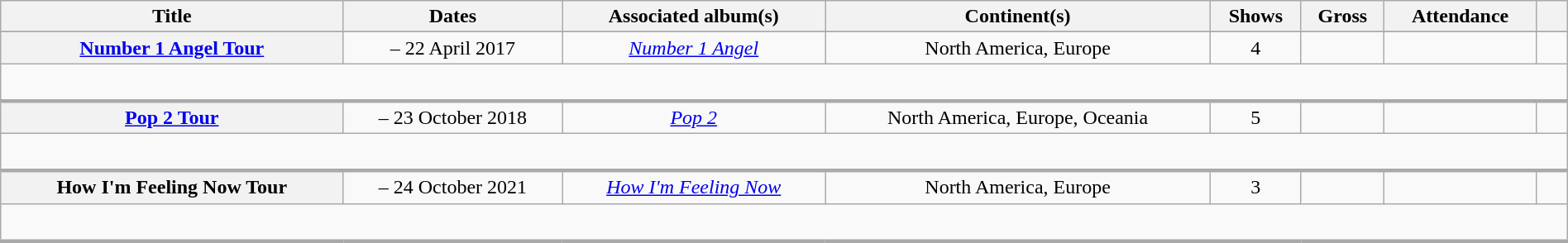<table class="wikitable sortable plainrowheaders" style="text-align:center;" width=100%>
<tr>
<th scope="col">Title</th>
<th scope="col" width=14%>Dates</th>
<th scope="col">Associated album(s)</th>
<th scope="col">Continent(s)</th>
<th scope="col">Shows</th>
<th scope="col">Gross</th>
<th scope="col">Attendance</th>
<th scope="col" width=2% class="unsortable"></th>
</tr>
<tr>
</tr>
<tr>
<th scope="row"><a href='#'>Number 1 Angel Tour</a></th>
<td> – 22 April 2017</td>
<td><em><a href='#'>Number 1 Angel</a></em></td>
<td> North America, Europe</td>
<td>4</td>
<td></td>
<td></td>
<td></td>
</tr>
<tr>
<td colspan="8" style="border-bottom-width:3px; padding:5px;"><br></td>
</tr>
<tr>
<th scope="row"><a href='#'>Pop 2 Tour</a></th>
<td> – 23 October 2018</td>
<td><em><a href='#'>Pop 2</a></em></td>
<td> North America, Europe, Oceania</td>
<td>5</td>
<td></td>
<td></td>
<td></td>
</tr>
<tr>
<td colspan="8" style="border-bottom-width:3px; padding:5px;"><br></td>
</tr>
<tr>
<th scope="row">How I'm Feeling Now Tour</th>
<td> – 24 October 2021</td>
<td><em><a href='#'>How I'm Feeling Now</a></em></td>
<td> North America, Europe</td>
<td>3</td>
<td></td>
<td></td>
<td></td>
</tr>
<tr>
<td colspan="8" style="border-bottom-width:3px; padding:5px;"><br></td>
</tr>
<tr>
</tr>
</table>
